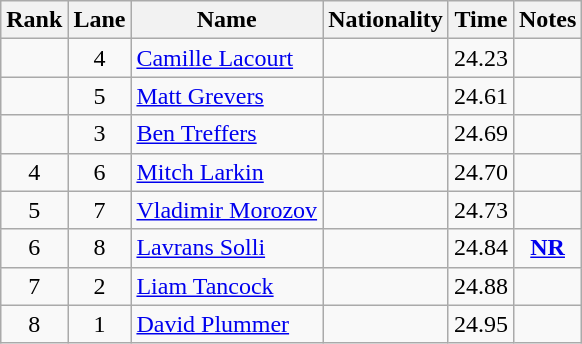<table class="wikitable sortable" style="text-align:center">
<tr>
<th>Rank</th>
<th>Lane</th>
<th>Name</th>
<th>Nationality</th>
<th>Time</th>
<th>Notes</th>
</tr>
<tr>
<td></td>
<td>4</td>
<td align=left><a href='#'>Camille Lacourt</a></td>
<td align=left></td>
<td>24.23</td>
<td></td>
</tr>
<tr>
<td></td>
<td>5</td>
<td align=left><a href='#'>Matt Grevers</a></td>
<td align=left></td>
<td>24.61</td>
<td></td>
</tr>
<tr>
<td></td>
<td>3</td>
<td align=left><a href='#'>Ben Treffers</a></td>
<td align=left></td>
<td>24.69</td>
<td></td>
</tr>
<tr>
<td>4</td>
<td>6</td>
<td align=left><a href='#'>Mitch Larkin</a></td>
<td align=left></td>
<td>24.70</td>
<td></td>
</tr>
<tr>
<td>5</td>
<td>7</td>
<td align=left><a href='#'>Vladimir Morozov</a></td>
<td align=left></td>
<td>24.73</td>
<td></td>
</tr>
<tr>
<td>6</td>
<td>8</td>
<td align=left><a href='#'>Lavrans Solli</a></td>
<td align=left></td>
<td>24.84</td>
<td><strong><a href='#'>NR</a></strong></td>
</tr>
<tr>
<td>7</td>
<td>2</td>
<td align=left><a href='#'>Liam Tancock</a></td>
<td align=left></td>
<td>24.88</td>
<td></td>
</tr>
<tr>
<td>8</td>
<td>1</td>
<td align=left><a href='#'>David Plummer</a></td>
<td align=left></td>
<td>24.95</td>
<td></td>
</tr>
</table>
